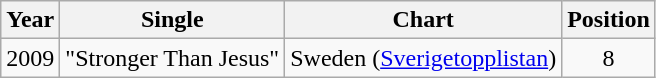<table class="wikitable">
<tr>
<th>Year</th>
<th>Single</th>
<th>Chart</th>
<th>Position</th>
</tr>
<tr>
<td>2009</td>
<td>"Stronger Than Jesus"</td>
<td>Sweden (<a href='#'>Sverigetopplistan</a>)</td>
<td style="text-align:center;">8</td>
</tr>
</table>
